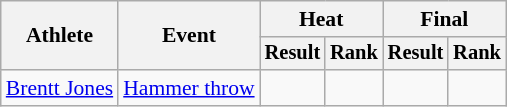<table class="wikitable" style="font-size:90%">
<tr>
<th rowspan="2">Athlete</th>
<th rowspan="2">Event</th>
<th colspan="2">Heat</th>
<th colspan="2">Final</th>
</tr>
<tr style="font-size:95%">
<th>Result</th>
<th>Rank</th>
<th>Result</th>
<th>Rank</th>
</tr>
<tr style=text-align:center>
<td style=text-align:left><a href='#'>Brentt Jones</a></td>
<td style=text-align:left><a href='#'>Hammer throw</a></td>
<td></td>
<td></td>
<td></td>
<td></td>
</tr>
</table>
